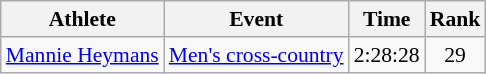<table class=wikitable style="font-size:90%">
<tr>
<th>Athlete</th>
<th>Event</th>
<th>Time</th>
<th>Rank</th>
</tr>
<tr align=center>
<td align=left><a href='#'>Mannie Heymans</a></td>
<td align=left><a href='#'>Men's cross-country</a></td>
<td>2:28:28</td>
<td>29</td>
</tr>
</table>
